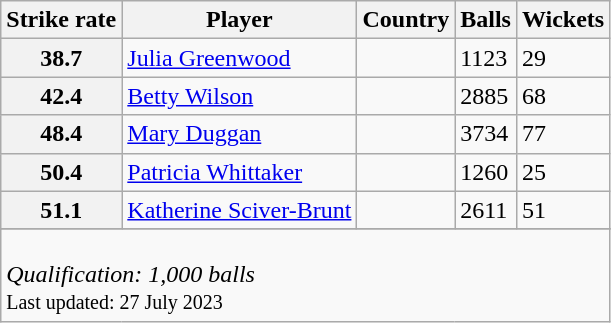<table class="wikitable sortable">
<tr>
<th>Strike rate</th>
<th>Player</th>
<th>Country</th>
<th>Balls</th>
<th>Wickets</th>
</tr>
<tr>
<th>38.7</th>
<td><a href='#'>Julia Greenwood</a></td>
<td></td>
<td>1123</td>
<td>29</td>
</tr>
<tr>
<th>42.4</th>
<td><a href='#'>Betty Wilson</a></td>
<td></td>
<td>2885</td>
<td>68</td>
</tr>
<tr>
<th>48.4</th>
<td><a href='#'>Mary Duggan</a></td>
<td></td>
<td>3734</td>
<td>77</td>
</tr>
<tr>
<th>50.4</th>
<td><a href='#'>Patricia Whittaker</a></td>
<td></td>
<td>1260</td>
<td>25</td>
</tr>
<tr>
<th>51.1</th>
<td><a href='#'>Katherine Sciver-Brunt</a></td>
<td></td>
<td>2611</td>
<td>51</td>
</tr>
<tr>
</tr>
<tr class="sortbottom">
<td colspan=5><br><em>Qualification: 1,000 balls</em><br>
<small>Last updated: 27 July 2023</small></td>
</tr>
</table>
